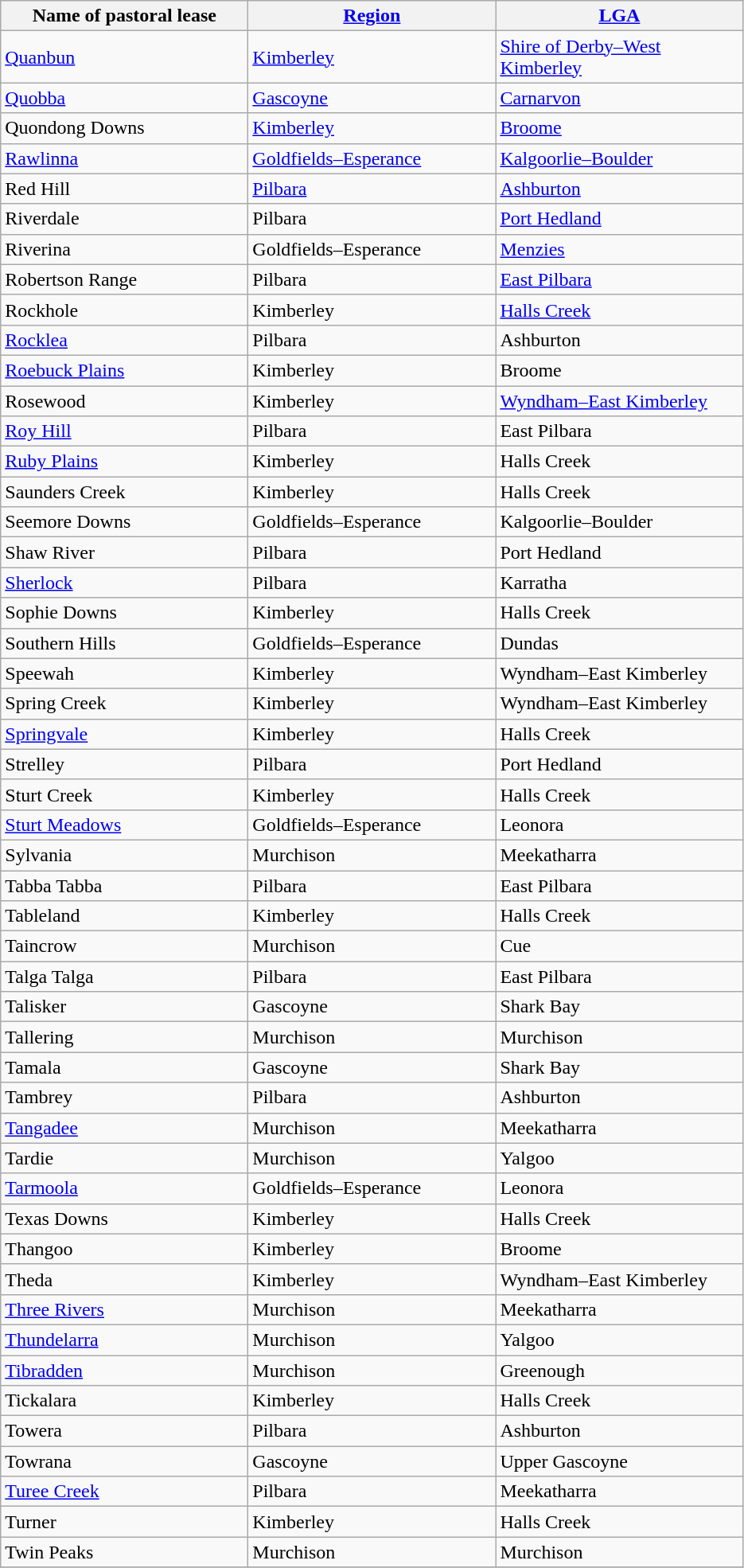<table class="sortable wikitable">
<tr>
<th width="200">Name of pastoral lease</th>
<th width="200"><a href='#'>Region</a></th>
<th width="200"><a href='#'>LGA</a></th>
</tr>
<tr>
<td><a href='#'>Quanbun</a></td>
<td><a href='#'>Kimberley</a></td>
<td><a href='#'>Shire of Derby–West Kimberley</a></td>
</tr>
<tr>
<td><a href='#'>Quobba</a></td>
<td><a href='#'>Gascoyne</a></td>
<td><a href='#'>Carnarvon</a></td>
</tr>
<tr>
<td>Quondong Downs</td>
<td><a href='#'>Kimberley</a></td>
<td><a href='#'>Broome</a></td>
</tr>
<tr>
<td><a href='#'>Rawlinna</a></td>
<td><a href='#'>Goldfields–Esperance</a></td>
<td><a href='#'>Kalgoorlie–Boulder</a></td>
</tr>
<tr>
<td>Red Hill</td>
<td><a href='#'>Pilbara</a></td>
<td><a href='#'>Ashburton</a></td>
</tr>
<tr>
<td>Riverdale</td>
<td>Pilbara</td>
<td><a href='#'>Port Hedland</a></td>
</tr>
<tr>
<td>Riverina</td>
<td>Goldfields–Esperance</td>
<td><a href='#'>Menzies</a></td>
</tr>
<tr>
<td>Robertson Range</td>
<td>Pilbara</td>
<td><a href='#'>East Pilbara</a></td>
</tr>
<tr>
<td>Rockhole</td>
<td>Kimberley</td>
<td><a href='#'>Halls Creek</a></td>
</tr>
<tr>
<td><a href='#'>Rocklea</a></td>
<td>Pilbara</td>
<td>Ashburton</td>
</tr>
<tr>
<td><a href='#'>Roebuck Plains</a></td>
<td>Kimberley</td>
<td>Broome</td>
</tr>
<tr>
<td>Rosewood</td>
<td>Kimberley</td>
<td><a href='#'>Wyndham–East Kimberley</a></td>
</tr>
<tr>
<td><a href='#'>Roy Hill</a></td>
<td>Pilbara</td>
<td>East Pilbara</td>
</tr>
<tr>
<td><a href='#'>Ruby Plains</a></td>
<td>Kimberley</td>
<td>Halls Creek</td>
</tr>
<tr>
<td>Saunders Creek</td>
<td>Kimberley</td>
<td>Halls Creek</td>
</tr>
<tr>
<td>Seemore Downs</td>
<td>Goldfields–Esperance</td>
<td>Kalgoorlie–Boulder</td>
</tr>
<tr>
<td>Shaw River</td>
<td>Pilbara</td>
<td>Port Hedland</td>
</tr>
<tr>
<td><a href='#'>Sherlock</a></td>
<td>Pilbara</td>
<td>Karratha</td>
</tr>
<tr>
<td>Sophie Downs</td>
<td>Kimberley</td>
<td>Halls Creek</td>
</tr>
<tr>
<td>Southern Hills</td>
<td>Goldfields–Esperance</td>
<td>Dundas</td>
</tr>
<tr>
<td>Speewah</td>
<td>Kimberley</td>
<td>Wyndham–East Kimberley</td>
</tr>
<tr>
<td>Spring Creek</td>
<td>Kimberley</td>
<td>Wyndham–East Kimberley</td>
</tr>
<tr>
<td><a href='#'>Springvale</a></td>
<td>Kimberley</td>
<td>Halls Creek</td>
</tr>
<tr>
<td>Strelley</td>
<td>Pilbara</td>
<td>Port Hedland</td>
</tr>
<tr>
<td>Sturt Creek</td>
<td>Kimberley</td>
<td>Halls Creek</td>
</tr>
<tr>
<td><a href='#'>Sturt Meadows</a></td>
<td>Goldfields–Esperance</td>
<td>Leonora</td>
</tr>
<tr>
<td>Sylvania</td>
<td>Murchison</td>
<td>Meekatharra</td>
</tr>
<tr>
<td>Tabba Tabba</td>
<td>Pilbara</td>
<td>East Pilbara</td>
</tr>
<tr>
<td>Tableland</td>
<td>Kimberley</td>
<td>Halls Creek</td>
</tr>
<tr>
<td>Taincrow</td>
<td>Murchison</td>
<td>Cue</td>
</tr>
<tr>
<td>Talga Talga</td>
<td>Pilbara</td>
<td>East Pilbara</td>
</tr>
<tr>
<td>Talisker</td>
<td>Gascoyne</td>
<td>Shark Bay</td>
</tr>
<tr>
<td>Tallering</td>
<td>Murchison</td>
<td>Murchison</td>
</tr>
<tr>
<td>Tamala</td>
<td>Gascoyne</td>
<td>Shark Bay</td>
</tr>
<tr>
<td>Tambrey</td>
<td>Pilbara</td>
<td>Ashburton</td>
</tr>
<tr>
<td><a href='#'>Tangadee</a></td>
<td>Murchison</td>
<td>Meekatharra</td>
</tr>
<tr>
<td>Tardie</td>
<td>Murchison</td>
<td>Yalgoo</td>
</tr>
<tr>
<td><a href='#'>Tarmoola</a></td>
<td>Goldfields–Esperance</td>
<td>Leonora</td>
</tr>
<tr>
<td>Texas Downs</td>
<td>Kimberley</td>
<td>Halls Creek</td>
</tr>
<tr>
<td>Thangoo</td>
<td>Kimberley</td>
<td>Broome</td>
</tr>
<tr>
<td>Theda</td>
<td>Kimberley</td>
<td>Wyndham–East Kimberley</td>
</tr>
<tr>
<td><a href='#'>Three Rivers</a></td>
<td>Murchison</td>
<td>Meekatharra</td>
</tr>
<tr>
<td><a href='#'>Thundelarra</a></td>
<td>Murchison</td>
<td>Yalgoo</td>
</tr>
<tr>
<td><a href='#'>Tibradden</a></td>
<td>Murchison</td>
<td>Greenough</td>
</tr>
<tr>
<td>Tickalara</td>
<td>Kimberley</td>
<td>Halls Creek</td>
</tr>
<tr>
<td>Towera</td>
<td>Pilbara</td>
<td>Ashburton</td>
</tr>
<tr>
<td>Towrana</td>
<td>Gascoyne</td>
<td>Upper Gascoyne</td>
</tr>
<tr>
<td><a href='#'>Turee Creek</a></td>
<td>Pilbara</td>
<td>Meekatharra</td>
</tr>
<tr>
<td>Turner</td>
<td>Kimberley</td>
<td>Halls Creek</td>
</tr>
<tr>
<td>Twin Peaks</td>
<td>Murchison</td>
<td>Murchison</td>
</tr>
<tr>
</tr>
</table>
